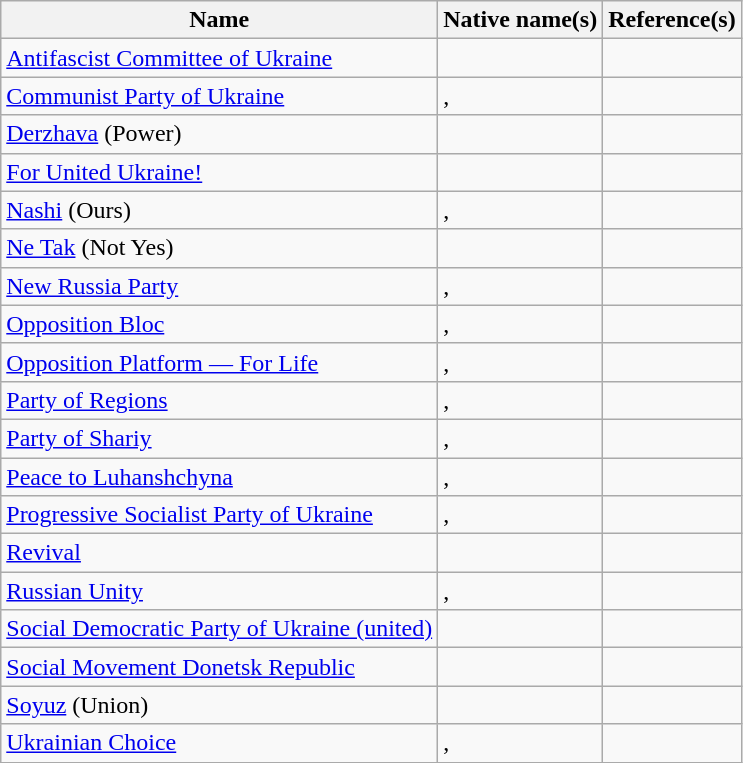<table class="wikitable">
<tr>
<th>Name</th>
<th>Native name(s)</th>
<th>Reference(s)</th>
</tr>
<tr>
<td><a href='#'>Antifascist Committee of Ukraine</a></td>
<td></td>
<td></td>
</tr>
<tr>
<td><a href='#'>Communist Party of Ukraine</a></td>
<td>, </td>
<td></td>
</tr>
<tr>
<td><a href='#'>Derzhava</a> (Power)</td>
<td></td>
<td></td>
</tr>
<tr>
<td><a href='#'>For United Ukraine!</a></td>
<td></td>
<td></td>
</tr>
<tr>
<td><a href='#'>Nashi</a> (Ours)</td>
<td>, </td>
<td></td>
</tr>
<tr>
<td><a href='#'>Ne Tak</a> (Not Yes)</td>
<td></td>
<td></td>
</tr>
<tr>
<td><a href='#'>New Russia Party</a></td>
<td>, </td>
<td></td>
</tr>
<tr>
<td><a href='#'>Opposition Bloc</a></td>
<td>, </td>
<td></td>
</tr>
<tr>
<td><a href='#'>Opposition Platform — For Life</a></td>
<td>, </td>
<td></td>
</tr>
<tr>
<td><a href='#'>Party of Regions</a></td>
<td>, </td>
<td></td>
</tr>
<tr>
<td><a href='#'>Party of Shariy</a></td>
<td>, </td>
<td></td>
</tr>
<tr>
<td><a href='#'>Peace to Luhanshchyna</a></td>
<td>, </td>
<td></td>
</tr>
<tr>
<td><a href='#'>Progressive Socialist Party of Ukraine</a></td>
<td>, </td>
<td></td>
</tr>
<tr>
<td><a href='#'>Revival</a></td>
<td></td>
<td></td>
</tr>
<tr>
<td><a href='#'>Russian Unity</a></td>
<td>, </td>
<td></td>
</tr>
<tr>
<td><a href='#'>Social Democratic Party of Ukraine (united)</a></td>
<td></td>
<td></td>
</tr>
<tr>
<td><a href='#'>Social Movement Donetsk Republic</a></td>
<td></td>
<td></td>
</tr>
<tr>
<td><a href='#'>Soyuz</a> (Union)</td>
<td></td>
<td></td>
</tr>
<tr>
<td><a href='#'>Ukrainian Choice</a></td>
<td>, </td>
<td></td>
</tr>
</table>
